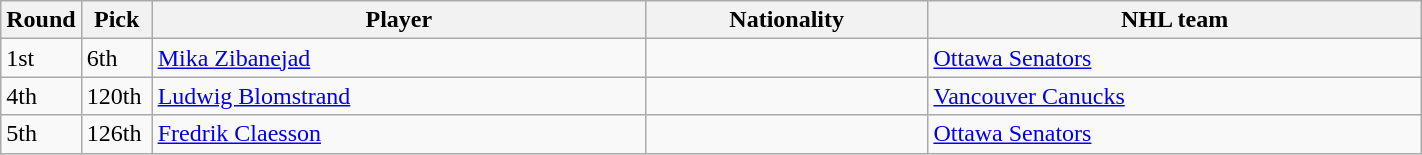<table border="1" width="75%" class="wikitable">
<tr>
<th bgcolor="#DDDDFF" width="5.0%">Round</th>
<th bgcolor="#DDDDFF" width="5.0%">Pick</th>
<th bgcolor="#DDDDFF" width="35.0%">Player</th>
<th bgcolor="#DDDDFF" width="20.0%">Nationality</th>
<th bgcolor="#DDDDFF" width="35.0%">NHL team</th>
</tr>
<tr>
<td>1st</td>
<td>6th</td>
<td><a href='#'>Mika Zibanejad</a></td>
<td></td>
<td><a href='#'>Ottawa Senators</a></td>
</tr>
<tr>
<td>4th</td>
<td>120th</td>
<td><a href='#'>Ludwig Blomstrand</a></td>
<td></td>
<td><a href='#'>Vancouver Canucks</a></td>
</tr>
<tr>
<td>5th</td>
<td>126th</td>
<td><a href='#'>Fredrik Claesson</a></td>
<td></td>
<td><a href='#'>Ottawa Senators</a></td>
</tr>
</table>
